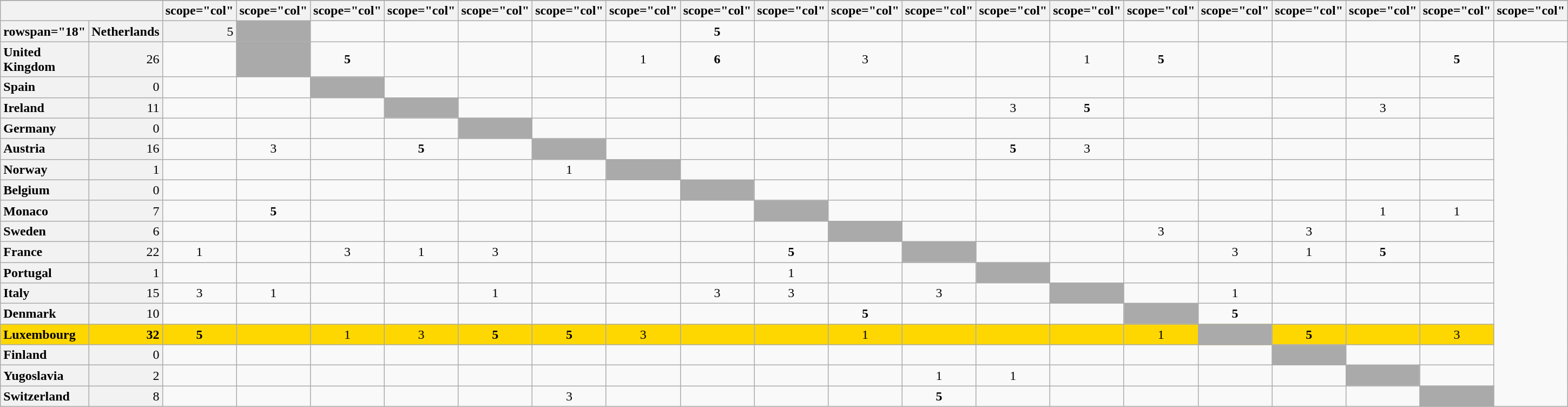<table class="wikitable plainrowheaders" style="text-align:center;">
<tr>
</tr>
<tr>
<th colspan="2"></th>
<th>scope="col" </th>
<th>scope="col" </th>
<th>scope="col" </th>
<th>scope="col" </th>
<th>scope="col" </th>
<th>scope="col" </th>
<th>scope="col" </th>
<th>scope="col" </th>
<th>scope="col" </th>
<th>scope="col" </th>
<th>scope="col" </th>
<th>scope="col" </th>
<th>scope="col" </th>
<th>scope="col" </th>
<th>scope="col" </th>
<th>scope="col" </th>
<th>scope="col" </th>
<th>scope="col" </th>
<th>scope="col" </th>
</tr>
<tr>
<th>rowspan="18" </th>
<th scope="row" style="text-align:left; background:#f2f2f2;">Netherlands</th>
<td style="text-align:right; background:#f2f2f2;">5</td>
<td style="text-align:left; background:#aaa;"></td>
<td></td>
<td></td>
<td></td>
<td></td>
<td></td>
<td><strong>5</strong></td>
<td></td>
<td></td>
<td></td>
<td></td>
<td></td>
<td></td>
<td></td>
<td></td>
<td></td>
<td></td>
<td></td>
</tr>
<tr>
<th scope="row" style="text-align:left; background:#f2f2f2;">United Kingdom</th>
<td style="text-align:right; background:#f2f2f2;">26</td>
<td></td>
<td style="text-align:left; background:#aaa;"></td>
<td><strong>5</strong></td>
<td></td>
<td></td>
<td></td>
<td>1</td>
<td><strong>6</strong></td>
<td></td>
<td>3</td>
<td></td>
<td></td>
<td>1</td>
<td><strong>5</strong></td>
<td></td>
<td></td>
<td></td>
<td><strong>5</strong></td>
</tr>
<tr>
<th scope="row" style="text-align:left; background:#f2f2f2;">Spain</th>
<td style="text-align:right; background:#f2f2f2;">0</td>
<td></td>
<td></td>
<td style="text-align:left; background:#aaa;"></td>
<td></td>
<td></td>
<td></td>
<td></td>
<td></td>
<td></td>
<td></td>
<td></td>
<td></td>
<td></td>
<td></td>
<td></td>
<td></td>
<td></td>
<td></td>
</tr>
<tr>
<th scope="row" style="text-align:left; background:#f2f2f2;">Ireland</th>
<td style="text-align:right; background:#f2f2f2;">11</td>
<td></td>
<td></td>
<td></td>
<td style="text-align:left; background:#aaa;"></td>
<td></td>
<td></td>
<td></td>
<td></td>
<td></td>
<td></td>
<td></td>
<td>3</td>
<td><strong>5</strong></td>
<td></td>
<td></td>
<td></td>
<td>3</td>
<td></td>
</tr>
<tr>
<th scope="row" style="text-align:left; background:#f2f2f2;">Germany</th>
<td style="text-align:right; background:#f2f2f2;">0</td>
<td></td>
<td></td>
<td></td>
<td></td>
<td style="text-align:left; background:#aaa;"></td>
<td></td>
<td></td>
<td></td>
<td></td>
<td></td>
<td></td>
<td></td>
<td></td>
<td></td>
<td></td>
<td></td>
<td></td>
<td></td>
</tr>
<tr>
<th scope="row" style="text-align:left; background:#f2f2f2;">Austria</th>
<td style="text-align:right; background:#f2f2f2;">16</td>
<td></td>
<td>3</td>
<td></td>
<td><strong>5</strong></td>
<td></td>
<td style="text-align:left; background:#aaa;"></td>
<td></td>
<td></td>
<td></td>
<td></td>
<td></td>
<td><strong>5</strong></td>
<td>3</td>
<td></td>
<td></td>
<td></td>
<td></td>
<td></td>
</tr>
<tr>
<th scope="row" style="text-align:left; background:#f2f2f2;">Norway</th>
<td style="text-align:right; background:#f2f2f2;">1</td>
<td></td>
<td></td>
<td></td>
<td></td>
<td></td>
<td>1</td>
<td style="text-align:left; background:#aaa;"></td>
<td></td>
<td></td>
<td></td>
<td></td>
<td></td>
<td></td>
<td></td>
<td></td>
<td></td>
<td></td>
<td></td>
</tr>
<tr>
<th scope="row" style="text-align:left; background:#f2f2f2;">Belgium</th>
<td style="text-align:right; background:#f2f2f2;">0</td>
<td></td>
<td></td>
<td></td>
<td></td>
<td></td>
<td></td>
<td></td>
<td style="text-align:left; background:#aaa;"></td>
<td></td>
<td></td>
<td></td>
<td></td>
<td></td>
<td></td>
<td></td>
<td></td>
<td></td>
<td></td>
</tr>
<tr>
<th scope="row" style="text-align:left; background:#f2f2f2;">Monaco</th>
<td style="text-align:right; background:#f2f2f2;">7</td>
<td></td>
<td><strong>5</strong></td>
<td></td>
<td></td>
<td></td>
<td></td>
<td></td>
<td></td>
<td style="text-align:left; background:#aaa;"></td>
<td></td>
<td></td>
<td></td>
<td></td>
<td></td>
<td></td>
<td></td>
<td>1</td>
<td>1</td>
</tr>
<tr>
<th scope="row" style="text-align:left; background:#f2f2f2;">Sweden</th>
<td style="text-align:right; background:#f2f2f2;">6</td>
<td></td>
<td></td>
<td></td>
<td></td>
<td></td>
<td></td>
<td></td>
<td></td>
<td></td>
<td style="text-align:left; background:#AAAAAA;"></td>
<td></td>
<td></td>
<td></td>
<td>3</td>
<td></td>
<td>3</td>
<td></td>
<td></td>
</tr>
<tr>
<th scope="row" style="text-align:left; background:#f2f2f2;">France</th>
<td style="text-align:right; background:#f2f2f2;">22</td>
<td>1</td>
<td></td>
<td>3</td>
<td>1</td>
<td>3</td>
<td></td>
<td></td>
<td></td>
<td><strong>5</strong></td>
<td></td>
<td style="text-align:left; background:#aaa;"></td>
<td></td>
<td></td>
<td></td>
<td>3</td>
<td>1</td>
<td><strong>5</strong></td>
<td></td>
</tr>
<tr>
<th scope="row" style="text-align:left; background:#f2f2f2;">Portugal</th>
<td style="text-align:right; background:#f2f2f2;">1</td>
<td></td>
<td></td>
<td></td>
<td></td>
<td></td>
<td></td>
<td></td>
<td></td>
<td>1</td>
<td></td>
<td></td>
<td style="text-align:left; background:#aaa;"></td>
<td></td>
<td></td>
<td></td>
<td></td>
<td></td>
<td></td>
</tr>
<tr>
<th scope="row" style="text-align:left; background:#f2f2f2;">Italy</th>
<td style="text-align:right; background:#f2f2f2;">15</td>
<td>3</td>
<td>1</td>
<td></td>
<td></td>
<td>1</td>
<td></td>
<td></td>
<td>3</td>
<td>3</td>
<td></td>
<td>3</td>
<td></td>
<td style="text-align:left; background:#aaa;"></td>
<td></td>
<td>1</td>
<td></td>
<td></td>
<td></td>
</tr>
<tr>
<th scope="row" style="text-align:left; background:#f2f2f2;">Denmark</th>
<td style="text-align:right; background:#f2f2f2;">10</td>
<td></td>
<td></td>
<td></td>
<td></td>
<td></td>
<td></td>
<td></td>
<td></td>
<td></td>
<td><strong>5</strong></td>
<td></td>
<td></td>
<td></td>
<td style="text-align:left; background:#aaa;"></td>
<td><strong>5</strong></td>
<td></td>
<td></td>
<td></td>
</tr>
<tr style="background:gold;">
<th scope="row" style="text-align:left; font-weight:bold; background:gold;">Luxembourg</th>
<td style="text-align:right; font-weight:bold;">32</td>
<td><strong>5</strong></td>
<td></td>
<td>1</td>
<td>3</td>
<td><strong>5</strong></td>
<td><strong>5</strong></td>
<td>3</td>
<td></td>
<td></td>
<td>1</td>
<td></td>
<td></td>
<td></td>
<td>1</td>
<td style="text-align:left; background:#aaa;"></td>
<td><strong>5</strong></td>
<td></td>
<td>3</td>
</tr>
<tr>
<th scope="row" style="text-align:left; background:#f2f2f2;">Finland</th>
<td style="text-align:right; background:#f2f2f2;">0</td>
<td></td>
<td></td>
<td></td>
<td></td>
<td></td>
<td></td>
<td></td>
<td></td>
<td></td>
<td></td>
<td></td>
<td></td>
<td></td>
<td></td>
<td></td>
<td style="text-align:left; background:#aaa;"></td>
<td></td>
<td></td>
</tr>
<tr>
<th scope="row" style="text-align:left; background:#f2f2f2;">Yugoslavia</th>
<td style="text-align:right; background:#f2f2f2;">2</td>
<td></td>
<td></td>
<td></td>
<td></td>
<td></td>
<td></td>
<td></td>
<td></td>
<td></td>
<td></td>
<td>1</td>
<td>1</td>
<td></td>
<td></td>
<td></td>
<td></td>
<td style="text-align:left; background:#aaa;"></td>
<td></td>
</tr>
<tr>
<th scope="row" style="text-align:left; background:#f2f2f2;">Switzerland</th>
<td style="text-align:right; background:#f2f2f2;">8</td>
<td></td>
<td></td>
<td></td>
<td></td>
<td></td>
<td>3</td>
<td></td>
<td></td>
<td></td>
<td></td>
<td><strong>5</strong></td>
<td></td>
<td></td>
<td></td>
<td></td>
<td></td>
<td></td>
<td style="text-align:left; background:#aaa;"></td>
</tr>
</table>
